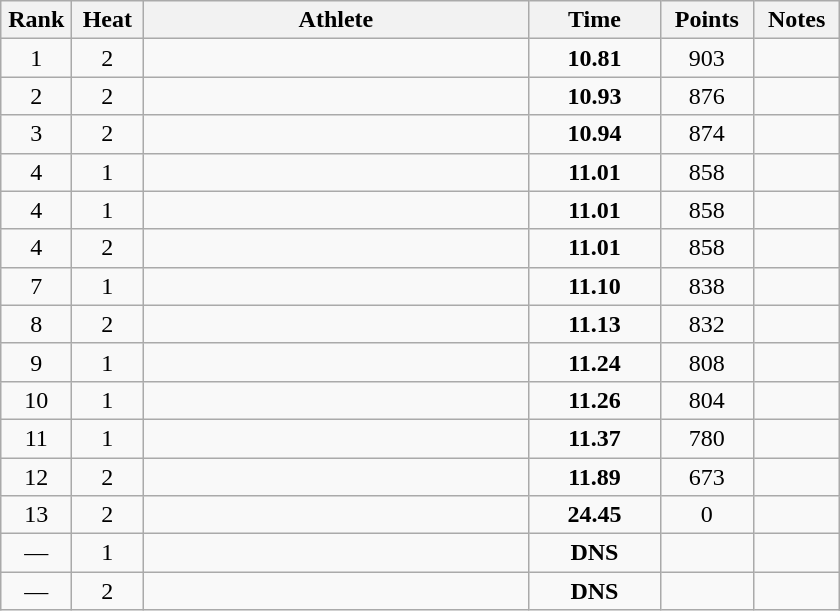<table class="wikitable" style="text-align:center">
<tr>
<th width=40>Rank</th>
<th width=40>Heat</th>
<th width=250>Athlete</th>
<th width=80>Time</th>
<th width=55>Points</th>
<th width=50>Notes</th>
</tr>
<tr>
<td>1</td>
<td>2</td>
<td align=left></td>
<td><strong>10.81</strong></td>
<td>903</td>
<td></td>
</tr>
<tr>
<td>2</td>
<td>2</td>
<td align=left></td>
<td><strong>10.93</strong></td>
<td>876</td>
<td></td>
</tr>
<tr>
<td>3</td>
<td>2</td>
<td align=left></td>
<td><strong>10.94</strong></td>
<td>874</td>
<td></td>
</tr>
<tr>
<td>4</td>
<td>1</td>
<td align=left></td>
<td><strong>11.01</strong></td>
<td>858</td>
<td></td>
</tr>
<tr>
<td>4</td>
<td>1</td>
<td align=left></td>
<td><strong>11.01</strong></td>
<td>858</td>
<td></td>
</tr>
<tr>
<td>4</td>
<td>2</td>
<td align=left></td>
<td><strong>11.01</strong></td>
<td>858</td>
<td></td>
</tr>
<tr>
<td>7</td>
<td>1</td>
<td align=left></td>
<td><strong>11.10</strong></td>
<td>838</td>
<td></td>
</tr>
<tr>
<td>8</td>
<td>2</td>
<td align=left></td>
<td><strong>11.13</strong></td>
<td>832</td>
<td></td>
</tr>
<tr>
<td>9</td>
<td>1</td>
<td align=left></td>
<td><strong>11.24</strong></td>
<td>808</td>
<td></td>
</tr>
<tr>
<td>10</td>
<td>1</td>
<td align=left></td>
<td><strong>11.26</strong></td>
<td>804</td>
<td></td>
</tr>
<tr>
<td>11</td>
<td>1</td>
<td align=left></td>
<td><strong>11.37</strong></td>
<td>780</td>
<td></td>
</tr>
<tr>
<td>12</td>
<td>2</td>
<td align=left></td>
<td><strong>11.89</strong></td>
<td>673</td>
<td></td>
</tr>
<tr>
<td>13</td>
<td>2</td>
<td align=left></td>
<td><strong>24.45</strong></td>
<td>0</td>
<td></td>
</tr>
<tr>
<td>—</td>
<td>1</td>
<td align=left></td>
<td><strong>DNS</strong></td>
<td></td>
<td></td>
</tr>
<tr>
<td>—</td>
<td>2</td>
<td align=left></td>
<td><strong>DNS</strong></td>
<td></td>
<td></td>
</tr>
</table>
